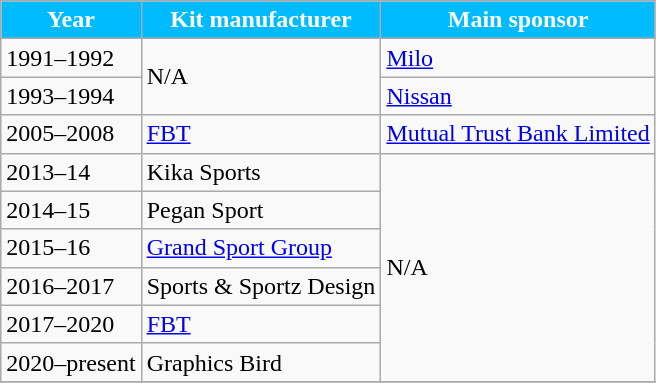<table class="wikitable">
<tr>
<th style="background:#00bbff; color:#FFFFFF; text-align:center;">Year</th>
<th style="background:#00bbff; color:#FFFFFF; text-align:center;">Kit manufacturer</th>
<th style="background:#00bbff; color:#FFFFFF; text-align:center;">Main sponsor</th>
</tr>
<tr>
<td>1991–1992</td>
<td rowspan=2>N/A</td>
<td><a href='#'>Milo</a></td>
</tr>
<tr>
<td>1993–1994</td>
<td><a href='#'>Nissan</a></td>
</tr>
<tr>
<td>2005–2008</td>
<td><a href='#'>FBT</a></td>
<td><a href='#'>Mutual Trust Bank Limited</a></td>
</tr>
<tr>
<td>2013–14</td>
<td>Kika Sports</td>
<td rowspan=6>N/A</td>
</tr>
<tr>
<td>2014–15</td>
<td>Pegan Sport</td>
</tr>
<tr>
<td>2015–16</td>
<td><a href='#'>Grand Sport Group</a></td>
</tr>
<tr>
<td>2016–2017</td>
<td>Sports & Sportz Design</td>
</tr>
<tr>
<td>2017–2020</td>
<td><a href='#'>FBT</a></td>
</tr>
<tr>
<td>2020–present</td>
<td>Graphics Bird</td>
</tr>
<tr>
</tr>
</table>
